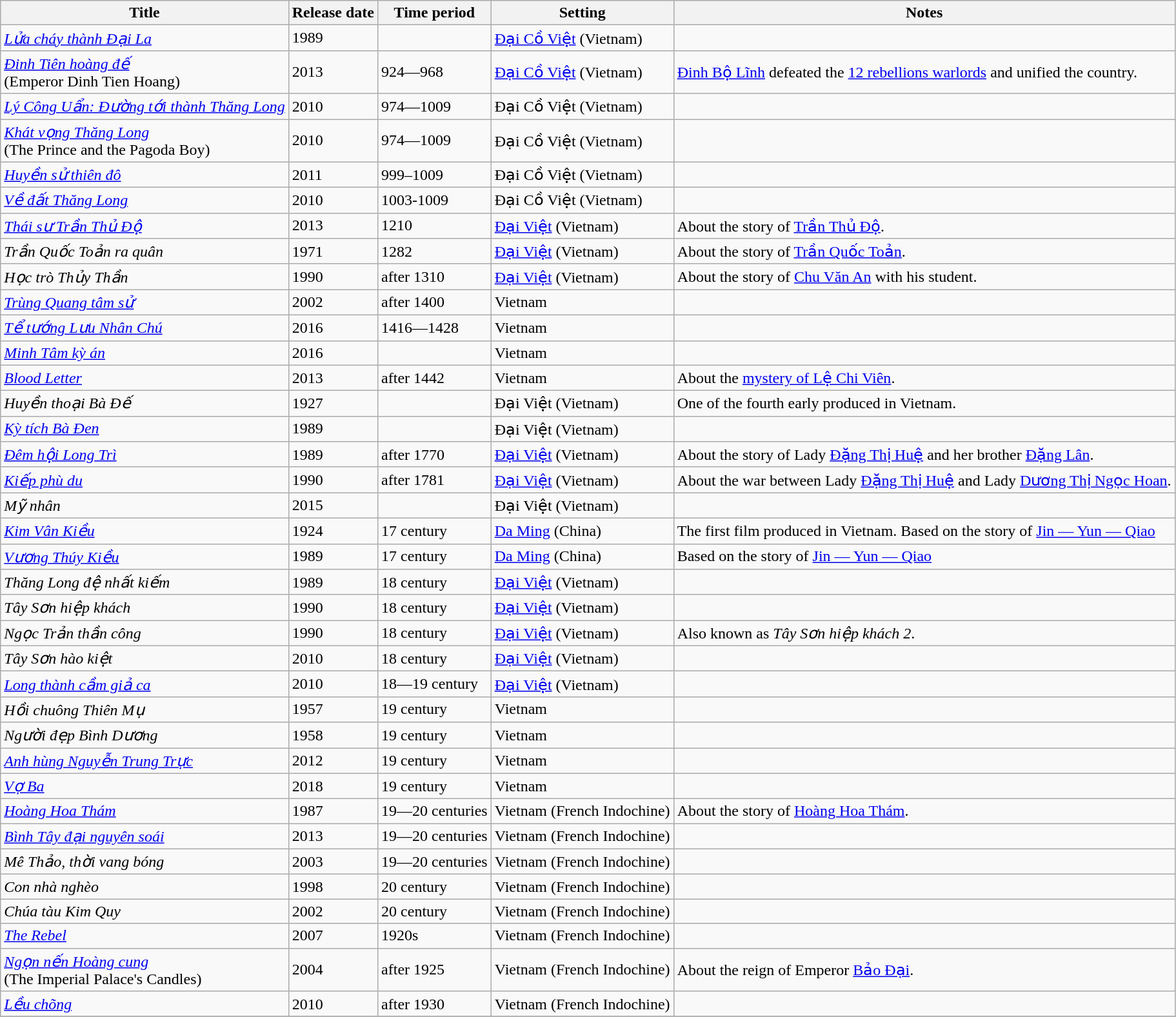<table class="wikitable sortable" border="1">
<tr>
<th scope="col">Title</th>
<th scope="col">Release date</th>
<th scope="col">Time period</th>
<th scope="col">Setting</th>
<th scope="col" class="unsortable">Notes</th>
</tr>
<tr>
<td><em><a href='#'>Lửa cháy thành Đại La</a></em></td>
<td>1989</td>
<td></td>
<td><a href='#'>Đại Cồ Việt</a> (Vietnam)</td>
<td></td>
</tr>
<tr>
<td><em><a href='#'>Đinh Tiên hoàng đế</a></em><br>(Emperor Dinh Tien Hoang)</td>
<td>2013</td>
<td>924—968</td>
<td><a href='#'>Đại Cồ Việt</a> (Vietnam)</td>
<td><a href='#'>Đinh Bộ Lĩnh</a> defeated the <a href='#'>12 rebellions warlords</a> and unified the country.</td>
</tr>
<tr>
<td><em><a href='#'>Lý Công Uẩn: Đường tới thành Thăng Long</a></em></td>
<td>2010</td>
<td>974—1009</td>
<td>Đại Cồ Việt (Vietnam)</td>
<td></td>
</tr>
<tr>
<td><em><a href='#'>Khát vọng Thăng Long</a></em><br>(The Prince and the Pagoda Boy)</td>
<td>2010</td>
<td>974—1009</td>
<td>Đại Cồ Việt (Vietnam)</td>
<td></td>
</tr>
<tr>
<td><em><a href='#'>Huyền sử thiên đô</a></em></td>
<td>2011</td>
<td>999–1009</td>
<td>Đại Cồ Việt (Vietnam)</td>
<td></td>
</tr>
<tr>
<td><em><a href='#'>Về đất Thăng Long</a></em></td>
<td>2010</td>
<td>1003-1009</td>
<td>Đại Cồ Việt (Vietnam)</td>
<td></td>
</tr>
<tr>
<td><em><a href='#'>Thái sư Trần Thủ Độ</a></em></td>
<td>2013</td>
<td>1210</td>
<td><a href='#'>Đại Việt</a> (Vietnam)</td>
<td>About the story of <a href='#'>Trần Thủ Độ</a>.</td>
</tr>
<tr>
<td><em>Trần Quốc Toản ra quân</em></td>
<td>1971</td>
<td>1282</td>
<td><a href='#'>Đại Việt</a> (Vietnam)</td>
<td>About the story of <a href='#'>Trần Quốc Toản</a>.</td>
</tr>
<tr>
<td><em>Học trò Thủy Thần</em></td>
<td>1990</td>
<td>after 1310</td>
<td><a href='#'>Đại Việt</a> (Vietnam)</td>
<td>About the story of <a href='#'>Chu Văn An</a> with his student.</td>
</tr>
<tr>
<td><em><a href='#'>Trùng Quang tâm sử</a></em></td>
<td>2002</td>
<td>after 1400</td>
<td>Vietnam</td>
<td></td>
</tr>
<tr>
<td><em><a href='#'>Tể tướng Lưu Nhân Chú</a></em></td>
<td>2016</td>
<td>1416—1428</td>
<td>Vietnam</td>
<td></td>
</tr>
<tr>
<td><em><a href='#'>Minh Tâm kỳ án</a></em></td>
<td>2016</td>
<td></td>
<td>Vietnam</td>
<td></td>
</tr>
<tr>
<td><em><a href='#'>Blood Letter</a></em></td>
<td>2013</td>
<td>after 1442</td>
<td>Vietnam</td>
<td>About the <a href='#'>mystery of Lệ Chi Viên</a>.</td>
</tr>
<tr>
<td><em>Huyền thoại Bà Đế</em></td>
<td>1927</td>
<td></td>
<td>Đại Việt (Vietnam)</td>
<td>One of the fourth early produced in Vietnam.</td>
</tr>
<tr>
<td><em><a href='#'>Kỳ tích Bà Đen</a></em></td>
<td>1989</td>
<td></td>
<td>Đại Việt (Vietnam)</td>
<td></td>
</tr>
<tr>
<td><em><a href='#'>Đêm hội Long Trì</a></em></td>
<td>1989</td>
<td>after 1770</td>
<td><a href='#'>Đại Việt</a> (Vietnam)</td>
<td>About the story of Lady <a href='#'>Đặng Thị Huệ</a> and her brother <a href='#'>Đặng Lân</a>.</td>
</tr>
<tr>
<td><em><a href='#'>Kiếp phù du</a></em></td>
<td>1990</td>
<td>after 1781</td>
<td><a href='#'>Đại Việt</a> (Vietnam)</td>
<td>About the war between Lady <a href='#'>Đặng Thị Huệ</a> and Lady <a href='#'>Dương Thị Ngọc Hoan</a>.</td>
</tr>
<tr>
<td><em>Mỹ nhân</em></td>
<td>2015</td>
<td></td>
<td>Đại Việt (Vietnam)</td>
<td></td>
</tr>
<tr>
<td><em><a href='#'>Kim Vân Kiều</a></em></td>
<td>1924</td>
<td>17 century</td>
<td><a href='#'>Da Ming</a> (China)</td>
<td>The first film produced in Vietnam. Based on the story of <a href='#'>Jin — Yun — Qiao</a></td>
</tr>
<tr>
<td><em><a href='#'>Vương Thúy Kiều</a></em></td>
<td>1989</td>
<td>17 century</td>
<td><a href='#'>Da Ming</a> (China)</td>
<td>Based on the story of <a href='#'>Jin — Yun — Qiao</a></td>
</tr>
<tr>
<td><em>Thăng Long đệ nhất kiếm</em></td>
<td>1989</td>
<td>18 century</td>
<td><a href='#'>Đại Việt</a> (Vietnam)</td>
<td></td>
</tr>
<tr>
<td><em>Tây Sơn hiệp khách</em></td>
<td>1990</td>
<td>18 century</td>
<td><a href='#'>Đại Việt</a> (Vietnam)</td>
<td></td>
</tr>
<tr>
<td><em>Ngọc Trản thần công</em></td>
<td>1990</td>
<td>18 century</td>
<td><a href='#'>Đại Việt</a> (Vietnam)</td>
<td>Also known as <em>Tây Sơn hiệp khách 2</em>.</td>
</tr>
<tr>
<td><em>Tây Sơn hào kiệt</em></td>
<td>2010</td>
<td>18 century</td>
<td><a href='#'>Đại Việt</a> (Vietnam)</td>
<td></td>
</tr>
<tr>
<td><em><a href='#'>Long thành cầm giả ca</a></em></td>
<td>2010</td>
<td>18—19 century</td>
<td><a href='#'>Đại Việt</a> (Vietnam)</td>
<td></td>
</tr>
<tr>
<td><em>Hồi chuông Thiên Mụ</em></td>
<td>1957</td>
<td>19 century</td>
<td>Vietnam</td>
<td></td>
</tr>
<tr>
<td><em>Người đẹp Bình Dương</em></td>
<td>1958</td>
<td>19 century</td>
<td>Vietnam</td>
<td></td>
</tr>
<tr>
<td><em><a href='#'>Anh hùng Nguyễn Trung Trực</a></em></td>
<td>2012</td>
<td>19 century</td>
<td>Vietnam</td>
<td></td>
</tr>
<tr>
<td><em><a href='#'>Vợ Ba</a></em></td>
<td>2018</td>
<td>19 century</td>
<td>Vietnam</td>
<td></td>
</tr>
<tr>
<td><em><a href='#'>Hoàng Hoa Thám</a></em></td>
<td>1987</td>
<td>19—20 centuries</td>
<td>Vietnam (French Indochine)</td>
<td>About the story of <a href='#'>Hoàng Hoa Thám</a>.</td>
</tr>
<tr>
<td><em><a href='#'>Bình Tây đại nguyên soái</a></em></td>
<td>2013</td>
<td>19—20 centuries</td>
<td>Vietnam (French Indochine)</td>
<td></td>
</tr>
<tr>
<td><em>Mê Thảo, thời vang bóng</em></td>
<td>2003</td>
<td>19—20 centuries</td>
<td>Vietnam (French Indochine)</td>
<td></td>
</tr>
<tr>
<td><em>Con nhà nghèo</em></td>
<td>1998</td>
<td>20 century</td>
<td>Vietnam (French Indochine)</td>
<td></td>
</tr>
<tr>
<td><em>Chúa tàu Kim Quy</em></td>
<td>2002</td>
<td>20 century</td>
<td>Vietnam (French Indochine)</td>
<td></td>
</tr>
<tr>
<td><em><a href='#'>The Rebel</a></em></td>
<td>2007</td>
<td>1920s</td>
<td>Vietnam (French Indochine)</td>
<td></td>
</tr>
<tr>
<td><em><a href='#'>Ngọn nến Hoàng cung</a></em><br>(The Imperial Palace's Candles)</td>
<td>2004</td>
<td>after 1925</td>
<td>Vietnam (French Indochine)</td>
<td>About the reign of Emperor <a href='#'>Bảo Đại</a>.</td>
</tr>
<tr>
<td><em><a href='#'>Lều chõng</a></em></td>
<td>2010</td>
<td>after 1930</td>
<td>Vietnam (French Indochine)</td>
<td></td>
</tr>
<tr>
</tr>
</table>
